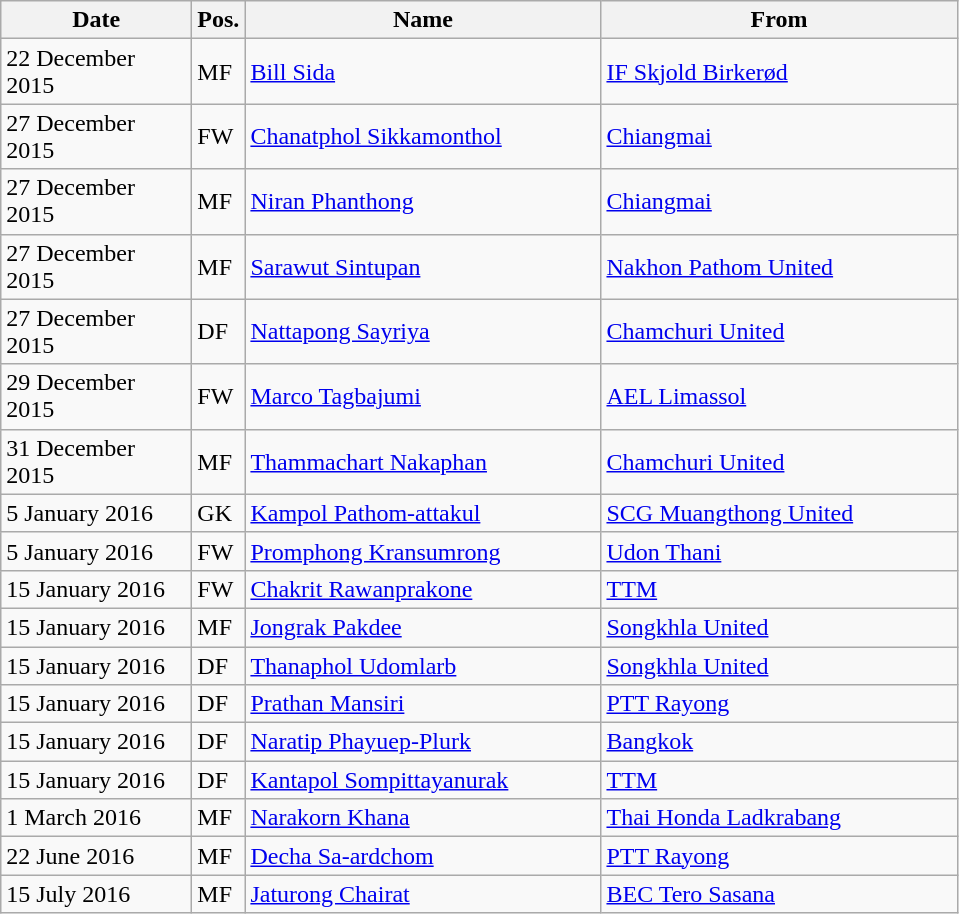<table class="wikitable">
<tr>
<th width="120">Date</th>
<th>Pos.</th>
<th width="230">Name</th>
<th width="230">From</th>
</tr>
<tr>
<td>22 December 2015</td>
<td>MF</td>
<td> <a href='#'>Bill Sida</a></td>
<td> <a href='#'>IF Skjold Birkerød</a></td>
</tr>
<tr>
<td>27 December 2015</td>
<td>FW</td>
<td> <a href='#'>Chanatphol Sikkamonthol</a></td>
<td> <a href='#'>Chiangmai</a></td>
</tr>
<tr>
<td>27 December 2015</td>
<td>MF</td>
<td> <a href='#'>Niran Phanthong</a></td>
<td> <a href='#'>Chiangmai</a></td>
</tr>
<tr>
<td>27 December 2015</td>
<td>MF</td>
<td> <a href='#'>Sarawut Sintupan</a></td>
<td> <a href='#'>Nakhon Pathom United</a></td>
</tr>
<tr>
<td>27 December 2015</td>
<td>DF</td>
<td> <a href='#'>Nattapong Sayriya</a></td>
<td> <a href='#'>Chamchuri United</a></td>
</tr>
<tr>
<td>29 December 2015</td>
<td>FW</td>
<td> <a href='#'>Marco Tagbajumi</a></td>
<td> <a href='#'>AEL Limassol</a></td>
</tr>
<tr>
<td>31 December 2015</td>
<td>MF</td>
<td> <a href='#'>Thammachart Nakaphan</a></td>
<td> <a href='#'>Chamchuri United</a></td>
</tr>
<tr>
<td>5 January 2016</td>
<td>GK</td>
<td> <a href='#'>Kampol Pathom-attakul</a></td>
<td> <a href='#'>SCG Muangthong United</a></td>
</tr>
<tr>
<td>5 January 2016</td>
<td>FW</td>
<td> <a href='#'>Promphong Kransumrong</a></td>
<td> <a href='#'>Udon Thani</a></td>
</tr>
<tr>
<td>15 January 2016</td>
<td>FW</td>
<td> <a href='#'>Chakrit Rawanprakone</a></td>
<td> <a href='#'>TTM</a></td>
</tr>
<tr>
<td>15 January 2016</td>
<td>MF</td>
<td> <a href='#'>Jongrak Pakdee</a></td>
<td> <a href='#'>Songkhla United</a></td>
</tr>
<tr>
<td>15 January 2016</td>
<td>DF</td>
<td> <a href='#'>Thanaphol Udomlarb</a></td>
<td> <a href='#'>Songkhla United</a></td>
</tr>
<tr>
<td>15 January 2016</td>
<td>DF</td>
<td> <a href='#'>Prathan Mansiri</a></td>
<td> <a href='#'>PTT Rayong</a></td>
</tr>
<tr>
<td>15 January 2016</td>
<td>DF</td>
<td> <a href='#'>Naratip Phayuep-Plurk</a></td>
<td> <a href='#'>Bangkok</a></td>
</tr>
<tr>
<td>15 January 2016</td>
<td>DF</td>
<td> <a href='#'>Kantapol Sompittayanurak</a></td>
<td> <a href='#'>TTM</a></td>
</tr>
<tr>
<td>1 March 2016</td>
<td>MF</td>
<td> <a href='#'>Narakorn Khana</a></td>
<td> <a href='#'>Thai Honda Ladkrabang</a></td>
</tr>
<tr>
<td>22 June 2016</td>
<td>MF</td>
<td> <a href='#'>Decha Sa-ardchom</a></td>
<td> <a href='#'>PTT Rayong</a></td>
</tr>
<tr>
<td>15 July 2016</td>
<td>MF</td>
<td> <a href='#'>Jaturong Chairat</a></td>
<td> <a href='#'>BEC Tero Sasana</a></td>
</tr>
</table>
